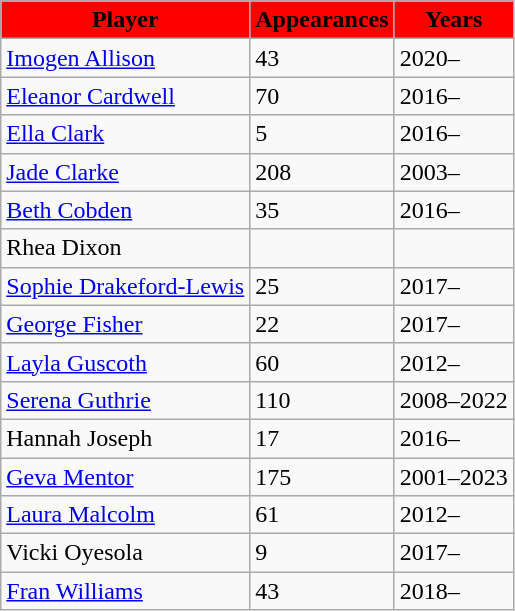<table class="wikitable collapsible" border="1">
<tr>
<th style="background:red;"><span>Player</span></th>
<th style="background:red;"><span>Appearances</span></th>
<th style="background:red;"><span>Years</span></th>
</tr>
<tr>
<td><a href='#'>Imogen Allison</a></td>
<td>43</td>
<td>2020–</td>
</tr>
<tr>
<td><a href='#'>Eleanor Cardwell</a></td>
<td>70</td>
<td>2016–</td>
</tr>
<tr>
<td><a href='#'>Ella Clark</a></td>
<td>5</td>
<td>2016–</td>
</tr>
<tr>
<td><a href='#'>Jade Clarke</a></td>
<td>208</td>
<td>2003–</td>
</tr>
<tr>
<td><a href='#'>Beth Cobden</a></td>
<td>35</td>
<td>2016–</td>
</tr>
<tr>
<td>Rhea Dixon</td>
<td></td>
<td></td>
</tr>
<tr>
<td><a href='#'>Sophie Drakeford-Lewis</a></td>
<td>25</td>
<td>2017–</td>
</tr>
<tr>
<td><a href='#'>George Fisher</a></td>
<td>22</td>
<td>2017–</td>
</tr>
<tr>
<td><a href='#'>Layla Guscoth</a></td>
<td>60</td>
<td>2012–</td>
</tr>
<tr>
<td><a href='#'>Serena Guthrie</a></td>
<td>110</td>
<td>2008–2022</td>
</tr>
<tr>
<td>Hannah Joseph</td>
<td>17</td>
<td>2016–</td>
</tr>
<tr>
<td><a href='#'>Geva Mentor</a></td>
<td>175</td>
<td>2001–2023</td>
</tr>
<tr>
<td><a href='#'>Laura Malcolm</a></td>
<td>61</td>
<td>2012–</td>
</tr>
<tr>
<td>Vicki Oyesola</td>
<td>9</td>
<td>2017–</td>
</tr>
<tr>
<td><a href='#'>Fran Williams</a></td>
<td>43</td>
<td>2018–</td>
</tr>
</table>
